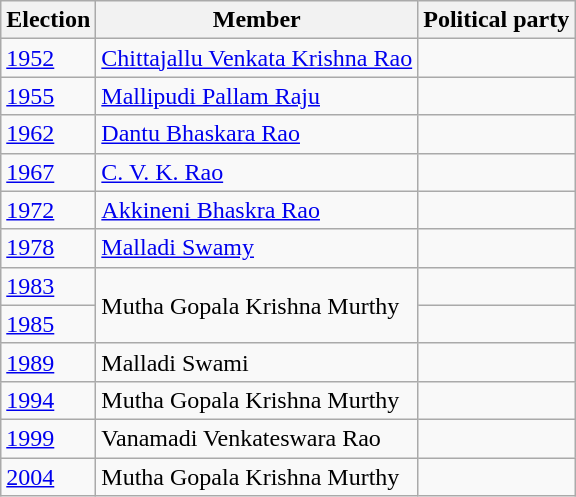<table class="wikitable sortable">
<tr>
<th>Election</th>
<th>Member</th>
<th colspan=2>Political party</th>
</tr>
<tr>
<td><a href='#'>1952</a></td>
<td><a href='#'>Chittajallu Venkata Krishna Rao</a></td>
<td></td>
</tr>
<tr>
<td><a href='#'>1955</a></td>
<td><a href='#'>Mallipudi Pallam Raju</a></td>
<td></td>
</tr>
<tr>
<td><a href='#'>1962</a></td>
<td><a href='#'>Dantu Bhaskara Rao</a></td>
</tr>
<tr>
<td><a href='#'>1967</a></td>
<td><a href='#'>C. V. K. Rao</a></td>
<td></td>
</tr>
<tr>
<td><a href='#'>1972</a></td>
<td><a href='#'>Akkineni Bhaskra Rao</a></td>
<td></td>
</tr>
<tr>
<td><a href='#'>1978</a></td>
<td><a href='#'>Malladi Swamy</a></td>
</tr>
<tr>
<td><a href='#'>1983</a></td>
<td rowspan=2>Mutha Gopala Krishna Murthy</td>
<td></td>
</tr>
<tr>
<td><a href='#'>1985</a></td>
</tr>
<tr>
<td><a href='#'>1989</a></td>
<td>Malladi Swami</td>
<td></td>
</tr>
<tr>
<td><a href='#'>1994</a></td>
<td>Mutha Gopala Krishna Murthy</td>
<td></td>
</tr>
<tr>
<td><a href='#'>1999</a></td>
<td>Vanamadi Venkateswara Rao</td>
</tr>
<tr>
<td><a href='#'>2004</a></td>
<td>Mutha Gopala Krishna Murthy</td>
<td></td>
</tr>
</table>
